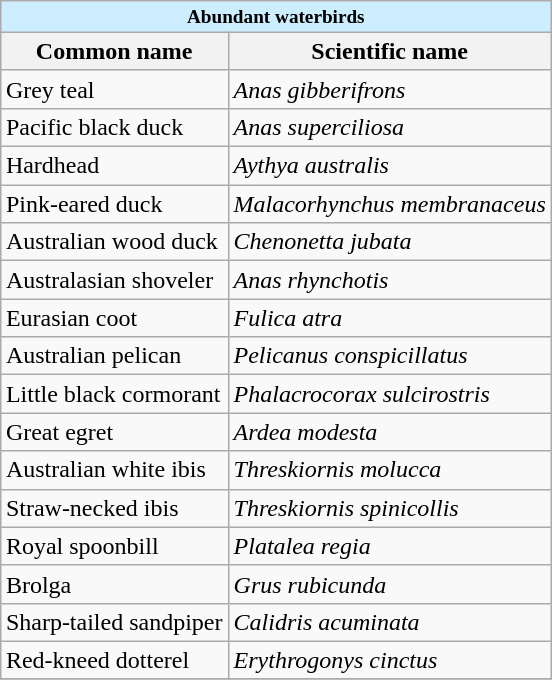<table class="wikitable" style="float: right;" border="1">
<tr>
<td colspan=2 style="font-size:80%; background:#cef; text-align:center;"><strong>Abundant waterbirds</strong></td>
</tr>
<tr>
<th>Common name</th>
<th>Scientific name</th>
</tr>
<tr>
<td>Grey teal</td>
<td><em>Anas gibberifrons</em></td>
</tr>
<tr>
<td>Pacific black duck</td>
<td><em>Anas superciliosa</em></td>
</tr>
<tr>
<td>Hardhead</td>
<td><em>Aythya australis</em></td>
</tr>
<tr>
<td>Pink-eared duck</td>
<td><em>Malacorhynchus membranaceus</em></td>
</tr>
<tr>
<td>Australian wood duck</td>
<td><em>Chenonetta jubata</em></td>
</tr>
<tr>
<td>Australasian shoveler</td>
<td><em>Anas rhynchotis</em></td>
</tr>
<tr>
<td>Eurasian coot</td>
<td><em>Fulica atra</em></td>
</tr>
<tr>
<td>Australian pelican</td>
<td><em>Pelicanus conspicillatus</em></td>
</tr>
<tr>
<td>Little black cormorant</td>
<td><em>Phalacrocorax sulcirostris</em></td>
</tr>
<tr>
<td>Great egret</td>
<td><em>Ardea modesta</em></td>
</tr>
<tr>
<td>Australian white ibis</td>
<td><em>Threskiornis molucca</em></td>
</tr>
<tr>
<td>Straw-necked ibis</td>
<td><em>Threskiornis spinicollis</em></td>
</tr>
<tr>
<td>Royal spoonbill</td>
<td><em>Platalea regia</em></td>
</tr>
<tr>
<td>Brolga</td>
<td><em>Grus rubicunda</em></td>
</tr>
<tr>
<td>Sharp-tailed sandpiper</td>
<td><em>Calidris acuminata</em></td>
</tr>
<tr>
<td>Red-kneed dotterel</td>
<td><em>Erythrogonys cinctus</em></td>
</tr>
<tr>
</tr>
</table>
